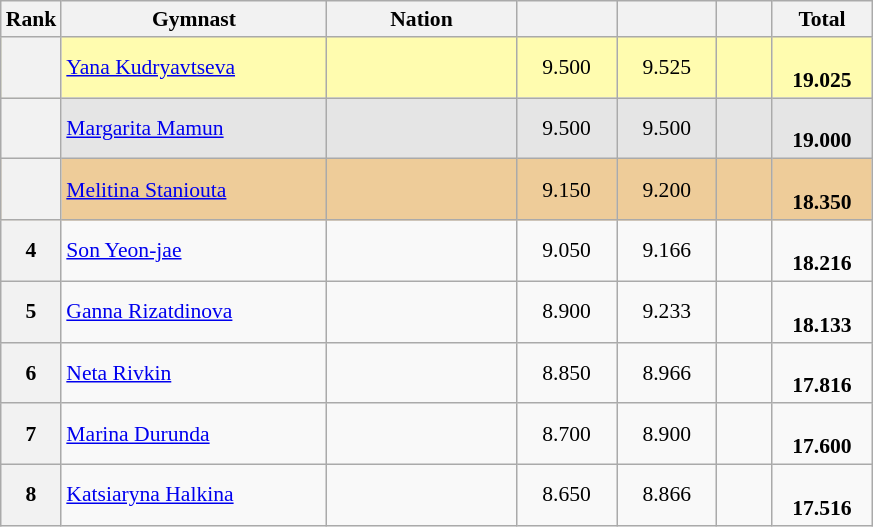<table class="wikitable sortable" style="text-align:center; font-size:90%">
<tr>
<th scope="col" style="width:20px;">Rank</th>
<th ! scope="col" style="width:170px;">Gymnast</th>
<th ! scope="col" style="width:120px;">Nation</th>
<th ! scope="col" style="width:60px;"></th>
<th ! scope="col" style="width:60px;"></th>
<th ! scope="col" style="width:30px;"></th>
<th ! scope="col" style="width:60px;">Total</th>
</tr>
<tr bgcolor=fffcaf>
<th scope=row></th>
<td align=left><a href='#'>Yana Kudryavtseva</a></td>
<td style="text-align:left;"></td>
<td>9.500</td>
<td>9.525</td>
<td></td>
<td><br><strong>19.025</strong></td>
</tr>
<tr bgcolor=e5e5e5>
<th scope=row></th>
<td align=left><a href='#'>Margarita Mamun</a></td>
<td style="text-align:left;"></td>
<td>9.500</td>
<td>9.500</td>
<td></td>
<td><br><strong>19.000</strong></td>
</tr>
<tr bgcolor=eecc99>
<th scope=row></th>
<td align=left><a href='#'>Melitina Staniouta</a></td>
<td style="text-align:left;"></td>
<td>9.150</td>
<td>9.200</td>
<td></td>
<td><br><strong>18.350</strong></td>
</tr>
<tr>
<th scope=row>4</th>
<td align=left><a href='#'>Son Yeon-jae</a></td>
<td style="text-align:left;"></td>
<td>9.050</td>
<td>9.166</td>
<td></td>
<td><br><strong>18.216</strong></td>
</tr>
<tr>
<th scope=row>5</th>
<td align=left><a href='#'>Ganna Rizatdinova</a></td>
<td style="text-align:left;"></td>
<td>8.900</td>
<td>9.233</td>
<td></td>
<td><br><strong>18.133</strong></td>
</tr>
<tr>
<th scope=row>6</th>
<td align=left><a href='#'>Neta Rivkin</a></td>
<td style="text-align:left;"></td>
<td>8.850</td>
<td>8.966</td>
<td></td>
<td><br><strong>17.816</strong></td>
</tr>
<tr>
<th scope=row>7</th>
<td align=left><a href='#'>Marina Durunda</a></td>
<td style="text-align:left;"></td>
<td>8.700</td>
<td>8.900</td>
<td></td>
<td><br><strong>17.600</strong></td>
</tr>
<tr>
<th scope=row>8</th>
<td align=left><a href='#'>Katsiaryna Halkina</a></td>
<td style="text-align:left;"></td>
<td>8.650</td>
<td>8.866</td>
<td></td>
<td><br><strong>17.516</strong></td>
</tr>
</table>
